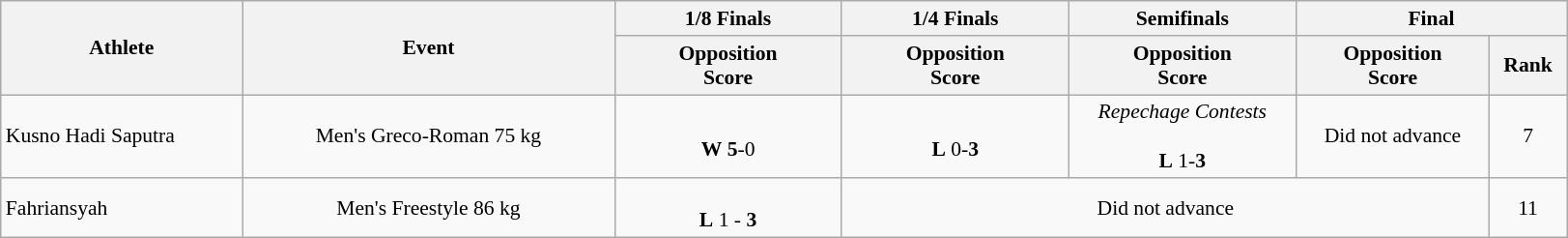<table class=wikitable style="font-size:90%; text-align:center">
<tr>
<th width="160" rowspan="2">Athlete</th>
<th width="250" rowspan="2">Event</th>
<th width="150">1/8 Finals</th>
<th width="150">1/4 Finals</th>
<th width="150">Semifinals</th>
<th width="180" colspan="2">Final</th>
</tr>
<tr>
<th>Opposition<br>Score</th>
<th>Opposition<br>Score</th>
<th>Opposition<br>Score</th>
<th>Opposition<br>Score</th>
<th>Rank</th>
</tr>
<tr>
<td align=left>Kusno Hadi Saputra</td>
<td align=centre>Men's Greco-Roman 75 kg</td>
<td> <br> <strong>W</strong> <strong>5</strong>-0</td>
<td> <br> <strong>L</strong> 0-<strong>3</strong></td>
<td><em>Repechage Contests</em> <br> <br> <strong>L</strong> 1-<strong>3</strong></td>
<td align="center">Did not advance</td>
<td>7</td>
</tr>
<tr>
<td align=left>Fahriansyah</td>
<td align=centre>Men's Freestyle 86 kg</td>
<td> <br> <strong>L</strong> 1 - <strong>3</strong></td>
<td colspan=3 align="center">Did not advance</td>
<td>11</td>
</tr>
</table>
